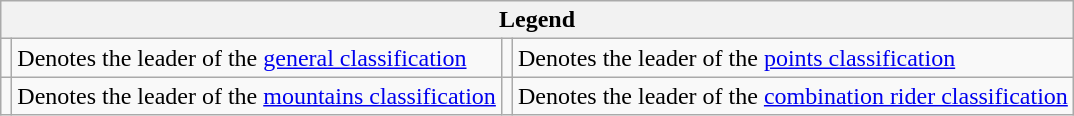<table class="wikitable">
<tr>
<th scope="col" colspan="4">Legend</th>
</tr>
<tr>
<td></td>
<td>Denotes the leader of the <a href='#'>general classification</a></td>
<td></td>
<td>Denotes the leader of the <a href='#'>points classification</a></td>
</tr>
<tr>
<td></td>
<td>Denotes the leader of the <a href='#'>mountains classification</a></td>
<td></td>
<td>Denotes the leader of the <a href='#'>combination rider classification</a></td>
</tr>
</table>
